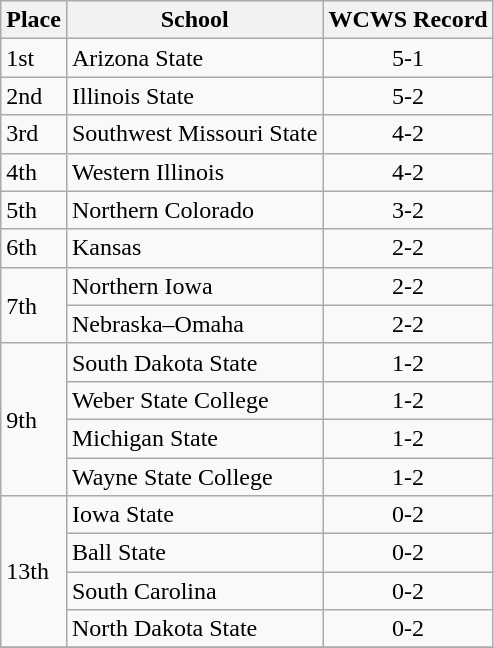<table class="wikitable">
<tr>
<th>Place</th>
<th>School</th>
<th align="center">WCWS Record</th>
</tr>
<tr>
<td>1st</td>
<td>Arizona State</td>
<td align="center">5-1</td>
</tr>
<tr>
<td>2nd</td>
<td>Illinois State</td>
<td align="center">5-2</td>
</tr>
<tr>
<td>3rd</td>
<td>Southwest Missouri State</td>
<td align="center">4-2</td>
</tr>
<tr>
<td>4th</td>
<td>Western Illinois</td>
<td align="center">4-2</td>
</tr>
<tr>
<td>5th</td>
<td>Northern Colorado</td>
<td align="center">3-2</td>
</tr>
<tr>
<td>6th</td>
<td>Kansas</td>
<td align="center">2-2</td>
</tr>
<tr>
<td rowspan="2">7th</td>
<td>Northern Iowa</td>
<td align="center">2-2</td>
</tr>
<tr>
<td>Nebraska–Omaha</td>
<td align="center">2-2</td>
</tr>
<tr>
<td rowspan="4">9th</td>
<td>South Dakota State</td>
<td align="center">1-2</td>
</tr>
<tr>
<td>Weber State College</td>
<td align="center">1-2</td>
</tr>
<tr>
<td>Michigan State</td>
<td align="center">1-2</td>
</tr>
<tr>
<td>Wayne State College</td>
<td align="center">1-2</td>
</tr>
<tr>
<td rowspan="4">13th</td>
<td>Iowa State</td>
<td align="center">0-2</td>
</tr>
<tr>
<td>Ball State</td>
<td align="center">0-2</td>
</tr>
<tr>
<td>South Carolina</td>
<td align="center">0-2</td>
</tr>
<tr>
<td>North Dakota State</td>
<td align="center">0-2</td>
</tr>
<tr>
</tr>
</table>
